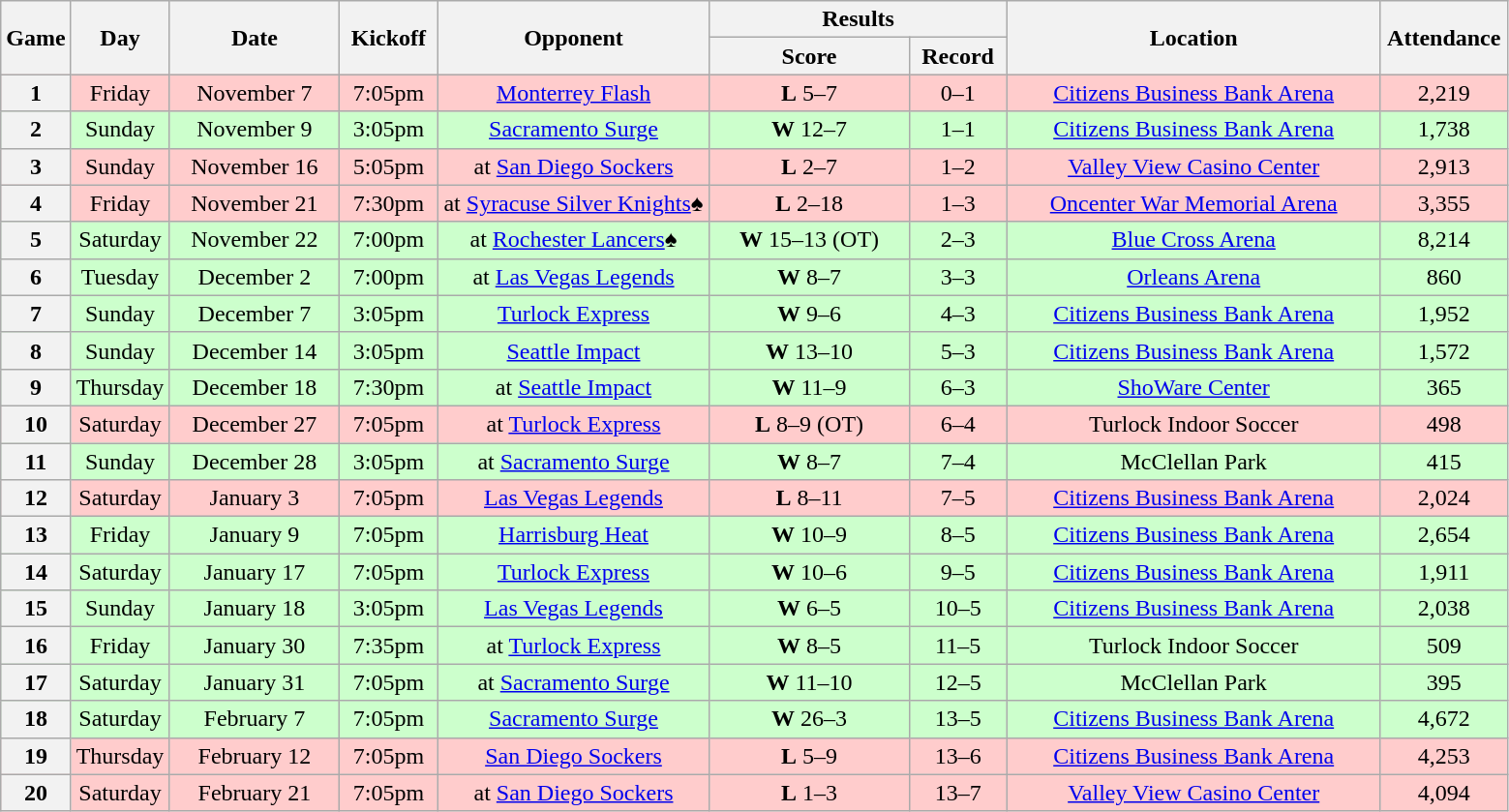<table class="wikitable">
<tr>
<th rowspan="2" width="40">Game</th>
<th rowspan="2" width="60">Day</th>
<th rowspan="2" width="110">Date</th>
<th rowspan="2" width="60">Kickoff</th>
<th rowspan="2" width="180">Opponent</th>
<th colspan="2" width="190">Results</th>
<th rowspan="2" width="250">Location</th>
<th rowspan="2" width="80">Attendance</th>
</tr>
<tr>
<th width="130">Score</th>
<th width="60">Record</th>
</tr>
<tr align="center" bgcolor="#FFCCCC">
<th>1</th>
<td>Friday</td>
<td>November 7</td>
<td>7:05pm</td>
<td><a href='#'>Monterrey Flash</a></td>
<td><strong>L</strong> 5–7</td>
<td>0–1</td>
<td><a href='#'>Citizens Business Bank Arena</a></td>
<td>2,219</td>
</tr>
<tr align="center" bgcolor="#CCFFCC">
<th>2</th>
<td>Sunday</td>
<td>November 9</td>
<td>3:05pm</td>
<td><a href='#'>Sacramento Surge</a></td>
<td><strong>W</strong> 12–7</td>
<td>1–1</td>
<td><a href='#'>Citizens Business Bank Arena</a></td>
<td>1,738</td>
</tr>
<tr align="center" bgcolor="#FFCCCC">
<th>3</th>
<td>Sunday</td>
<td>November 16</td>
<td>5:05pm</td>
<td>at <a href='#'>San Diego Sockers</a></td>
<td><strong>L</strong> 2–7</td>
<td>1–2</td>
<td><a href='#'>Valley View Casino Center</a></td>
<td>2,913</td>
</tr>
<tr align="center" bgcolor="#FFCCCC">
<th>4</th>
<td>Friday</td>
<td>November 21</td>
<td>7:30pm</td>
<td>at <a href='#'>Syracuse Silver Knights</a>♠</td>
<td><strong>L</strong> 2–18</td>
<td>1–3</td>
<td><a href='#'>Oncenter War Memorial Arena</a></td>
<td>3,355</td>
</tr>
<tr align="center" bgcolor="#CCFFCC">
<th>5</th>
<td>Saturday</td>
<td>November 22</td>
<td>7:00pm</td>
<td>at <a href='#'>Rochester Lancers</a>♠</td>
<td><strong>W</strong> 15–13 (OT)</td>
<td>2–3</td>
<td><a href='#'>Blue Cross Arena</a></td>
<td>8,214</td>
</tr>
<tr align="center" bgcolor="#CCFFCC">
<th>6</th>
<td>Tuesday</td>
<td>December 2</td>
<td>7:00pm</td>
<td>at <a href='#'>Las Vegas Legends</a></td>
<td><strong>W</strong> 8–7</td>
<td>3–3</td>
<td><a href='#'>Orleans Arena</a></td>
<td>860</td>
</tr>
<tr align="center" bgcolor="#CCFFCC">
<th>7</th>
<td>Sunday</td>
<td>December 7</td>
<td>3:05pm</td>
<td><a href='#'>Turlock Express</a></td>
<td><strong>W</strong> 9–6</td>
<td>4–3</td>
<td><a href='#'>Citizens Business Bank Arena</a></td>
<td>1,952</td>
</tr>
<tr align="center" bgcolor="#CCFFCC">
<th>8</th>
<td>Sunday</td>
<td>December 14</td>
<td>3:05pm</td>
<td><a href='#'>Seattle Impact</a></td>
<td><strong>W</strong> 13–10</td>
<td>5–3</td>
<td><a href='#'>Citizens Business Bank Arena</a></td>
<td>1,572</td>
</tr>
<tr align="center" bgcolor="#CCFFCC">
<th>9</th>
<td>Thursday</td>
<td>December 18</td>
<td>7:30pm</td>
<td>at <a href='#'>Seattle Impact</a></td>
<td><strong>W</strong> 11–9</td>
<td>6–3</td>
<td><a href='#'>ShoWare Center</a></td>
<td>365</td>
</tr>
<tr align="center" bgcolor="#FFCCCC">
<th>10</th>
<td>Saturday</td>
<td>December 27</td>
<td>7:05pm</td>
<td>at <a href='#'>Turlock Express</a></td>
<td><strong>L</strong> 8–9 (OT)</td>
<td>6–4</td>
<td>Turlock Indoor Soccer</td>
<td>498</td>
</tr>
<tr align="center" bgcolor="#CCFFCC">
<th>11</th>
<td>Sunday</td>
<td>December 28</td>
<td>3:05pm</td>
<td>at <a href='#'>Sacramento Surge</a></td>
<td><strong>W</strong> 8–7</td>
<td>7–4</td>
<td>McClellan Park</td>
<td>415</td>
</tr>
<tr align="center" bgcolor="#FFCCCC">
<th>12</th>
<td>Saturday</td>
<td>January 3</td>
<td>7:05pm</td>
<td><a href='#'>Las Vegas Legends</a></td>
<td><strong>L</strong> 8–11</td>
<td>7–5</td>
<td><a href='#'>Citizens Business Bank Arena</a></td>
<td>2,024</td>
</tr>
<tr align="center" bgcolor="#CCFFCC">
<th>13</th>
<td>Friday</td>
<td>January 9</td>
<td>7:05pm</td>
<td><a href='#'>Harrisburg Heat</a></td>
<td><strong>W</strong> 10–9</td>
<td>8–5</td>
<td><a href='#'>Citizens Business Bank Arena</a></td>
<td>2,654</td>
</tr>
<tr align="center" bgcolor="#CCFFCC">
<th>14</th>
<td>Saturday</td>
<td>January 17</td>
<td>7:05pm</td>
<td><a href='#'>Turlock Express</a></td>
<td><strong>W</strong> 10–6</td>
<td>9–5</td>
<td><a href='#'>Citizens Business Bank Arena</a></td>
<td>1,911</td>
</tr>
<tr align="center" bgcolor="#CCFFCC">
<th>15</th>
<td>Sunday</td>
<td>January 18</td>
<td>3:05pm</td>
<td><a href='#'>Las Vegas Legends</a></td>
<td><strong>W</strong> 6–5</td>
<td>10–5</td>
<td><a href='#'>Citizens Business Bank Arena</a></td>
<td>2,038</td>
</tr>
<tr align="center" bgcolor="#CCFFCC">
<th>16</th>
<td>Friday</td>
<td>January 30</td>
<td>7:35pm</td>
<td>at <a href='#'>Turlock Express</a></td>
<td><strong>W</strong> 8–5</td>
<td>11–5</td>
<td>Turlock Indoor Soccer</td>
<td>509</td>
</tr>
<tr align="center" bgcolor="#CCFFCC">
<th>17</th>
<td>Saturday</td>
<td>January 31</td>
<td>7:05pm</td>
<td>at <a href='#'>Sacramento Surge</a></td>
<td><strong>W</strong> 11–10</td>
<td>12–5</td>
<td>McClellan Park</td>
<td>395</td>
</tr>
<tr align="center" bgcolor="#CCFFCC">
<th>18</th>
<td>Saturday</td>
<td>February 7</td>
<td>7:05pm</td>
<td><a href='#'>Sacramento Surge</a></td>
<td><strong>W</strong> 26–3</td>
<td>13–5</td>
<td><a href='#'>Citizens Business Bank Arena</a></td>
<td>4,672</td>
</tr>
<tr align="center" bgcolor="#FFCCCC">
<th>19</th>
<td>Thursday</td>
<td>February 12</td>
<td>7:05pm</td>
<td><a href='#'>San Diego Sockers</a></td>
<td><strong>L</strong> 5–9</td>
<td>13–6</td>
<td><a href='#'>Citizens Business Bank Arena</a></td>
<td>4,253</td>
</tr>
<tr align="center" bgcolor="#FFCCCC">
<th>20</th>
<td>Saturday</td>
<td>February 21</td>
<td>7:05pm</td>
<td>at <a href='#'>San Diego Sockers</a></td>
<td><strong>L</strong> 1–3</td>
<td>13–7</td>
<td><a href='#'>Valley View Casino Center</a></td>
<td>4,094</td>
</tr>
</table>
